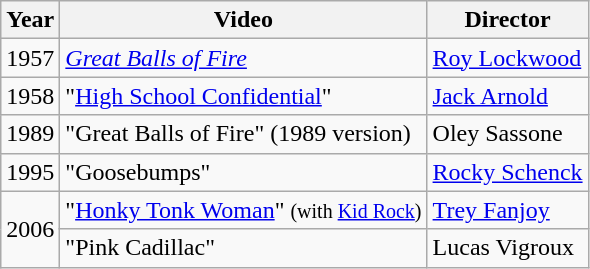<table class="wikitable">
<tr>
<th>Year</th>
<th>Video</th>
<th>Director</th>
</tr>
<tr>
<td>1957</td>
<td><em><a href='#'>Great Balls of Fire</a></em></td>
<td><a href='#'>Roy Lockwood</a></td>
</tr>
<tr>
<td>1958</td>
<td>"<a href='#'>High School Confidential</a>"</td>
<td><a href='#'>Jack Arnold</a></td>
</tr>
<tr>
<td>1989</td>
<td>"Great Balls of Fire" (1989 version)</td>
<td>Oley Sassone</td>
</tr>
<tr>
<td>1995</td>
<td>"Goosebumps"</td>
<td><a href='#'>Rocky Schenck</a></td>
</tr>
<tr>
<td rowspan="2">2006</td>
<td>"<a href='#'>Honky Tonk Woman</a>" <small> (with <a href='#'>Kid Rock</a>)</small></td>
<td><a href='#'>Trey Fanjoy</a></td>
</tr>
<tr>
<td>"Pink Cadillac"</td>
<td>Lucas Vigroux</td>
</tr>
</table>
